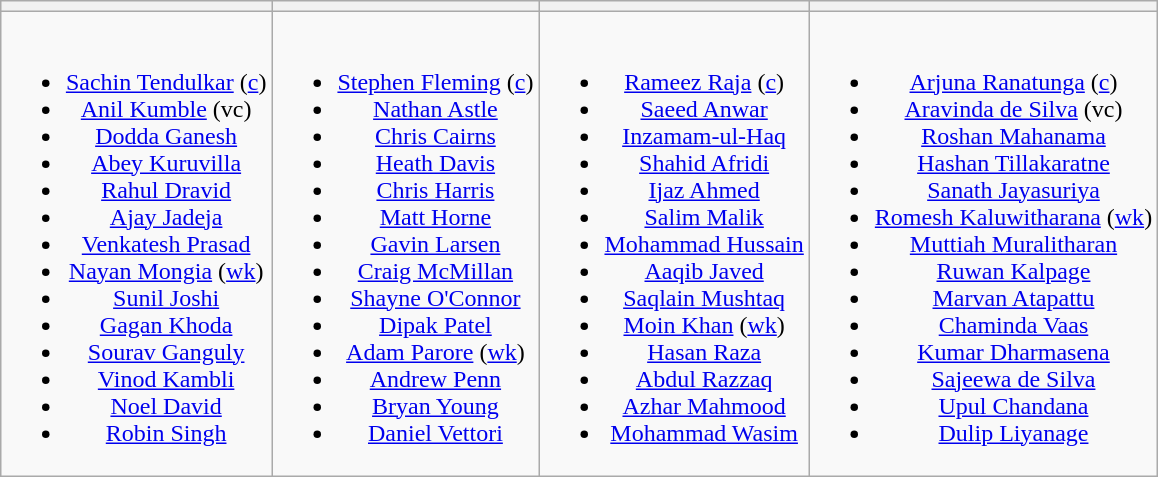<table class="wikitable" style="text-align:center; margin:auto">
<tr>
<th></th>
<th></th>
<th></th>
<th></th>
</tr>
<tr style="vertical-align:top">
<td><br><ul><li><a href='#'>Sachin Tendulkar</a> (<a href='#'>c</a>)</li><li><a href='#'>Anil Kumble</a> (vc)</li><li><a href='#'>Dodda Ganesh</a></li><li><a href='#'>Abey Kuruvilla</a></li><li><a href='#'>Rahul Dravid</a></li><li><a href='#'>Ajay Jadeja</a></li><li><a href='#'>Venkatesh Prasad</a></li><li><a href='#'>Nayan Mongia</a> (<a href='#'>wk</a>)</li><li><a href='#'>Sunil Joshi</a></li><li><a href='#'>Gagan Khoda</a></li><li><a href='#'>Sourav Ganguly</a></li><li><a href='#'>Vinod Kambli</a></li><li><a href='#'>Noel David</a></li><li><a href='#'>Robin Singh</a></li></ul></td>
<td><br><ul><li><a href='#'>Stephen Fleming</a> (<a href='#'>c</a>)</li><li><a href='#'>Nathan Astle</a></li><li><a href='#'>Chris Cairns</a></li><li><a href='#'>Heath Davis</a></li><li><a href='#'>Chris Harris</a></li><li><a href='#'>Matt Horne</a></li><li><a href='#'>Gavin Larsen</a></li><li><a href='#'>Craig McMillan</a></li><li><a href='#'>Shayne O'Connor</a></li><li><a href='#'>Dipak Patel</a></li><li><a href='#'>Adam Parore</a> (<a href='#'>wk</a>)</li><li><a href='#'>Andrew Penn</a></li><li><a href='#'>Bryan Young</a></li><li><a href='#'>Daniel Vettori</a></li></ul></td>
<td><br><ul><li><a href='#'>Rameez Raja</a> (<a href='#'>c</a>)</li><li><a href='#'>Saeed Anwar</a></li><li><a href='#'>Inzamam-ul-Haq</a></li><li><a href='#'>Shahid Afridi</a></li><li><a href='#'>Ijaz Ahmed</a></li><li><a href='#'>Salim Malik</a></li><li><a href='#'>Mohammad Hussain</a></li><li><a href='#'>Aaqib Javed</a></li><li><a href='#'>Saqlain Mushtaq</a></li><li><a href='#'>Moin Khan</a> (<a href='#'>wk</a>)</li><li><a href='#'>Hasan Raza</a></li><li><a href='#'>Abdul Razzaq</a></li><li><a href='#'>Azhar Mahmood</a></li><li><a href='#'>Mohammad Wasim</a></li></ul></td>
<td><br><ul><li><a href='#'>Arjuna Ranatunga</a> (<a href='#'>c</a>)</li><li><a href='#'>Aravinda de Silva</a> (vc)</li><li><a href='#'>Roshan Mahanama</a></li><li><a href='#'>Hashan Tillakaratne</a></li><li><a href='#'>Sanath Jayasuriya</a></li><li><a href='#'>Romesh Kaluwitharana</a> (<a href='#'>wk</a>)</li><li><a href='#'>Muttiah Muralitharan</a></li><li><a href='#'>Ruwan Kalpage</a></li><li><a href='#'>Marvan Atapattu</a></li><li><a href='#'>Chaminda Vaas</a></li><li><a href='#'>Kumar Dharmasena</a></li><li><a href='#'>Sajeewa de Silva</a></li><li><a href='#'>Upul Chandana</a></li><li><a href='#'>Dulip Liyanage</a></li></ul></td>
</tr>
</table>
